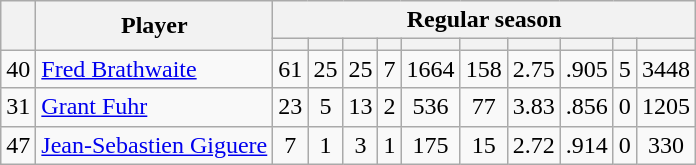<table class="wikitable plainrowheaders" style="text-align:center;">
<tr>
<th scope="col" rowspan="2"></th>
<th scope="col" rowspan="2">Player</th>
<th scope=colgroup colspan=10>Regular season</th>
</tr>
<tr>
<th scope="col"></th>
<th scope="col"></th>
<th scope="col"></th>
<th scope="col"></th>
<th scope="col"></th>
<th scope="col"></th>
<th scope="col"></th>
<th scope="col"></th>
<th scope="col"></th>
<th scope="col"></th>
</tr>
<tr>
<td scope="row">40</td>
<td align="left"><a href='#'>Fred Brathwaite</a></td>
<td>61</td>
<td>25</td>
<td>25</td>
<td>7</td>
<td>1664</td>
<td>158</td>
<td>2.75</td>
<td>.905</td>
<td>5</td>
<td>3448</td>
</tr>
<tr>
<td scope="row">31</td>
<td align="left"><a href='#'>Grant Fuhr</a></td>
<td>23</td>
<td>5</td>
<td>13</td>
<td>2</td>
<td>536</td>
<td>77</td>
<td>3.83</td>
<td>.856</td>
<td>0</td>
<td>1205</td>
</tr>
<tr>
<td scope="row">47</td>
<td align="left"><a href='#'>Jean-Sebastien Giguere</a></td>
<td>7</td>
<td>1</td>
<td>3</td>
<td>1</td>
<td>175</td>
<td>15</td>
<td>2.72</td>
<td>.914</td>
<td>0</td>
<td>330</td>
</tr>
</table>
